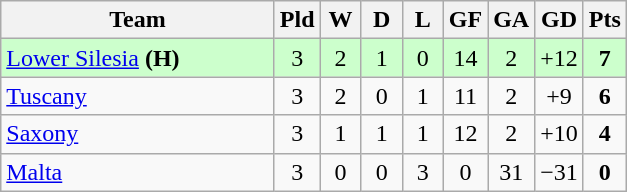<table class="wikitable" style="text-align:center;">
<tr>
<th width=175>Team</th>
<th width=20 abbr="Played">Pld</th>
<th width=20 abbr="Won">W</th>
<th width=20 abbr="Drawn">D</th>
<th width=20 abbr="Lost">L</th>
<th width=20 abbr="Goals for">GF</th>
<th width=20 abbr="Goals against">GA</th>
<th width=20 abbr="Goal difference">GD</th>
<th width=20 abbr="Points">Pts</th>
</tr>
<tr bgcolor=#ccffcc>
<td align=left> <a href='#'>Lower Silesia</a> <strong>(H)</strong></td>
<td>3</td>
<td>2</td>
<td>1</td>
<td>0</td>
<td>14</td>
<td>2</td>
<td>+12</td>
<td><strong>7</strong></td>
</tr>
<tr>
<td align=left> <a href='#'>Tuscany</a></td>
<td>3</td>
<td>2</td>
<td>0</td>
<td>1</td>
<td>11</td>
<td>2</td>
<td>+9</td>
<td><strong>6</strong></td>
</tr>
<tr>
<td align=left> <a href='#'>Saxony</a></td>
<td>3</td>
<td>1</td>
<td>1</td>
<td>1</td>
<td>12</td>
<td>2</td>
<td>+10</td>
<td><strong>4</strong></td>
</tr>
<tr>
<td align=left> <a href='#'>Malta</a></td>
<td>3</td>
<td>0</td>
<td>0</td>
<td>3</td>
<td>0</td>
<td>31</td>
<td>−31</td>
<td><strong>0</strong></td>
</tr>
</table>
